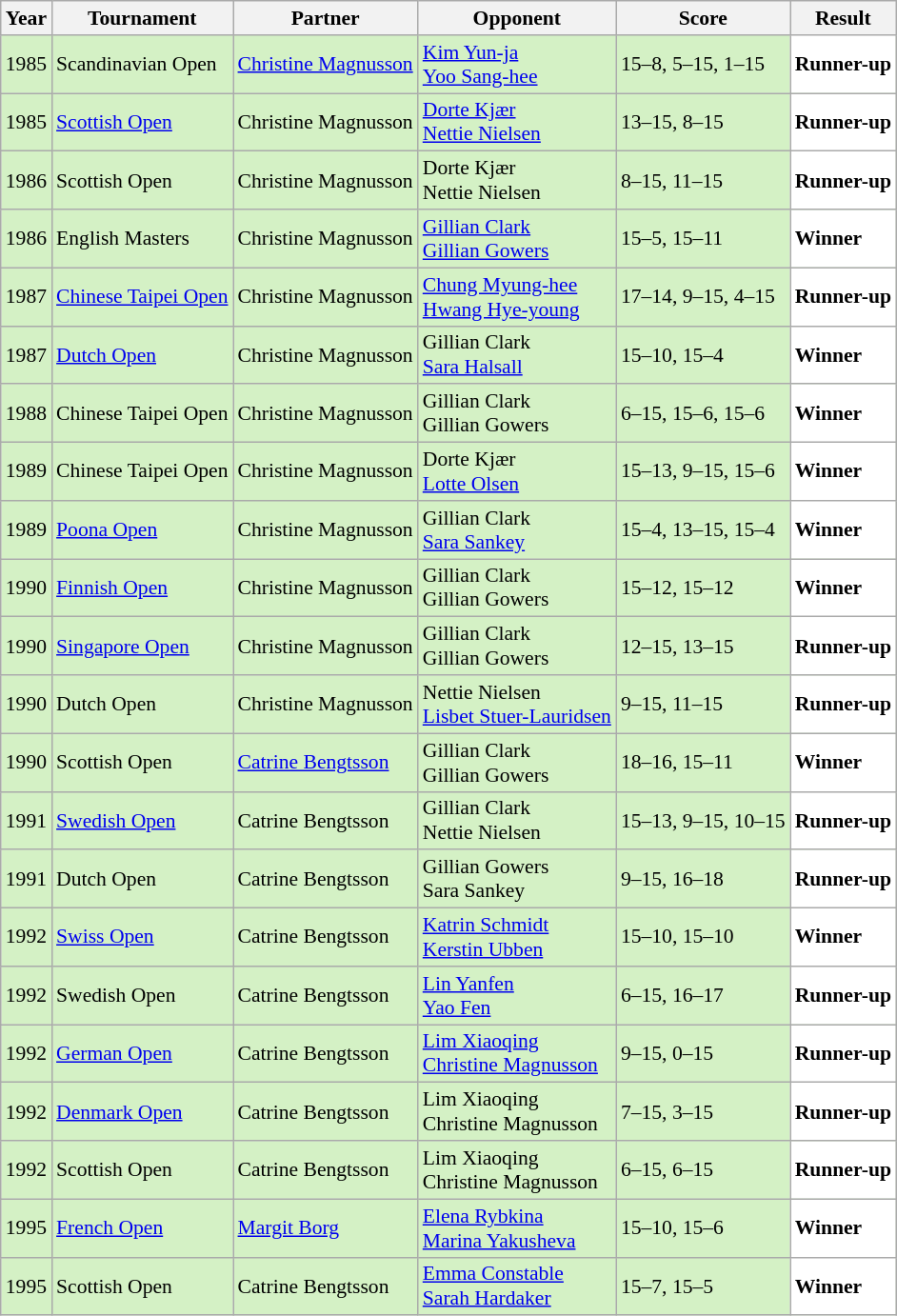<table class="sortable wikitable" style="font-size: 90%;">
<tr>
<th>Year</th>
<th>Tournament</th>
<th>Partner</th>
<th>Opponent</th>
<th>Score</th>
<th>Result</th>
</tr>
<tr style="background:#D4F1C5">
<td align="center">1985</td>
<td align="left">Scandinavian Open</td>
<td align="left"> <a href='#'>Christine Magnusson</a></td>
<td align="left"> <a href='#'>Kim Yun-ja</a><br> <a href='#'>Yoo Sang-hee</a></td>
<td align="left">15–8, 5–15, 1–15</td>
<td style="text-align:left; background:white"> <strong>Runner-up</strong></td>
</tr>
<tr style="background:#D4F1C5">
<td align="center">1985</td>
<td align="left"><a href='#'>Scottish Open</a></td>
<td align="left"> Christine Magnusson</td>
<td align="left"> <a href='#'>Dorte Kjær</a><br> <a href='#'>Nettie Nielsen</a></td>
<td align="left">13–15, 8–15</td>
<td style="text-align:left; background:white"> <strong>Runner-up</strong></td>
</tr>
<tr style="background:#D4F1C5">
<td align="center">1986</td>
<td align="left">Scottish Open</td>
<td align="left"> Christine Magnusson</td>
<td align="left"> Dorte Kjær<br> Nettie Nielsen</td>
<td align="left">8–15, 11–15</td>
<td style="text-align:left; background:white"> <strong>Runner-up</strong></td>
</tr>
<tr style="background:#D4F1C5">
<td align="center">1986</td>
<td align="left">English Masters</td>
<td align="left"> Christine Magnusson</td>
<td align="left"> <a href='#'>Gillian Clark</a><br> <a href='#'>Gillian Gowers</a></td>
<td align="left">15–5, 15–11</td>
<td style="text-align:left; background:white"> <strong>Winner</strong></td>
</tr>
<tr style="background:#D4F1C5">
<td align="center">1987</td>
<td align="left"><a href='#'>Chinese Taipei Open</a></td>
<td align="left"> Christine Magnusson</td>
<td align="left"> <a href='#'>Chung Myung-hee</a><br> <a href='#'>Hwang Hye-young</a></td>
<td align="left">17–14, 9–15, 4–15</td>
<td style="text-align:left; background:white"> <strong>Runner-up</strong></td>
</tr>
<tr style="background:#D4F1C5">
<td align="center">1987</td>
<td align="left"><a href='#'>Dutch Open</a></td>
<td align="left"> Christine Magnusson</td>
<td align="left"> Gillian Clark<br> <a href='#'>Sara Halsall</a></td>
<td align="left">15–10, 15–4</td>
<td style="text-align:left; background:white"> <strong>Winner</strong></td>
</tr>
<tr style="background:#D4F1C5">
<td align="center">1988</td>
<td align="left">Chinese Taipei Open</td>
<td align="left"> Christine Magnusson</td>
<td align="left"> Gillian Clark<br> Gillian Gowers</td>
<td align="left">6–15, 15–6, 15–6</td>
<td style="text-align:left; background:white"> <strong>Winner</strong></td>
</tr>
<tr style="background:#D4F1C5">
<td align="center">1989</td>
<td align="left">Chinese Taipei Open</td>
<td align="left"> Christine Magnusson</td>
<td align="left"> Dorte Kjær<br> <a href='#'>Lotte Olsen</a></td>
<td align="left">15–13, 9–15, 15–6</td>
<td style="text-align:left; background:white"> <strong>Winner</strong></td>
</tr>
<tr style="background:#D4F1C5">
<td align="center">1989</td>
<td align="left"><a href='#'>Poona Open</a></td>
<td align="left"> Christine Magnusson</td>
<td align="left"> Gillian Clark<br> <a href='#'>Sara Sankey</a></td>
<td align="left">15–4, 13–15, 15–4</td>
<td style="text-align:left; background:white"> <strong>Winner</strong></td>
</tr>
<tr style="background:#D4F1C5">
<td align="center">1990</td>
<td align="left"><a href='#'>Finnish Open</a></td>
<td align="left"> Christine Magnusson</td>
<td align="left"> Gillian Clark<br> Gillian Gowers</td>
<td align="left">15–12, 15–12</td>
<td style="text-align:left; background:white"> <strong>Winner</strong></td>
</tr>
<tr style="background:#D4F1C5">
<td align="center">1990</td>
<td align="left"><a href='#'>Singapore Open</a></td>
<td align="left"> Christine Magnusson</td>
<td align="left"> Gillian Clark<br> Gillian Gowers</td>
<td align="left">12–15, 13–15</td>
<td style="text-align:left; background:white"> <strong>Runner-up</strong></td>
</tr>
<tr style="background:#D4F1C5">
<td align="center">1990</td>
<td align="left">Dutch Open</td>
<td align="left"> Christine Magnusson</td>
<td align="left"> Nettie Nielsen<br> <a href='#'>Lisbet Stuer-Lauridsen</a></td>
<td align="left">9–15, 11–15</td>
<td style="text-align:left; background:white"> <strong>Runner-up</strong></td>
</tr>
<tr style="background:#D4F1C5">
<td align="center">1990</td>
<td align="left">Scottish Open</td>
<td align="left"> <a href='#'>Catrine Bengtsson</a></td>
<td align="left"> Gillian Clark<br> Gillian Gowers</td>
<td align="left">18–16, 15–11</td>
<td style="text-align:left; background:white"> <strong>Winner</strong></td>
</tr>
<tr style="background:#D4F1C5">
<td align="center">1991</td>
<td align="left"><a href='#'>Swedish Open</a></td>
<td align="left"> Catrine Bengtsson</td>
<td align="left"> Gillian Clark<br> Nettie Nielsen</td>
<td align="left">15–13, 9–15, 10–15</td>
<td style="text-align:left; background:white"> <strong>Runner-up</strong></td>
</tr>
<tr style="background:#D4F1C5">
<td align="center">1991</td>
<td align="left">Dutch Open</td>
<td align="left"> Catrine Bengtsson</td>
<td align="left"> Gillian Gowers<br> Sara Sankey</td>
<td align="left">9–15, 16–18</td>
<td style="text-align:left; background:white"> <strong>Runner-up</strong></td>
</tr>
<tr style="background:#D4F1C5">
<td align="center">1992</td>
<td align="left"><a href='#'>Swiss Open</a></td>
<td align="left"> Catrine Bengtsson</td>
<td align="left"> <a href='#'>Katrin Schmidt</a><br> <a href='#'>Kerstin Ubben</a></td>
<td align="left">15–10, 15–10</td>
<td style="text-align:left; background:white"> <strong>Winner</strong></td>
</tr>
<tr style="background:#D4F1C5">
<td align="center">1992</td>
<td align="left">Swedish Open</td>
<td align="left"> Catrine Bengtsson</td>
<td align="left"> <a href='#'>Lin Yanfen</a><br> <a href='#'>Yao Fen</a></td>
<td align="left">6–15, 16–17</td>
<td style="text-align:left; background:white"> <strong>Runner-up</strong></td>
</tr>
<tr style="background:#D4F1C5">
<td align="center">1992</td>
<td align="left"><a href='#'>German Open</a></td>
<td align="left"> Catrine Bengtsson</td>
<td align="left"> <a href='#'>Lim Xiaoqing</a><br> <a href='#'>Christine Magnusson</a></td>
<td align="left">9–15, 0–15</td>
<td style="text-align:left; background:white"> <strong>Runner-up</strong></td>
</tr>
<tr style="background:#D4F1C5">
<td align="center">1992</td>
<td align="left"><a href='#'>Denmark Open</a></td>
<td align="left"> Catrine Bengtsson</td>
<td align="left"> Lim Xiaoqing<br> Christine Magnusson</td>
<td align="left">7–15, 3–15</td>
<td style="text-align:left; background:white"> <strong>Runner-up</strong></td>
</tr>
<tr style="background:#D4F1C5">
<td align="center">1992</td>
<td align="left">Scottish Open</td>
<td align="left"> Catrine Bengtsson</td>
<td align="left"> Lim Xiaoqing<br> Christine Magnusson</td>
<td align="left">6–15, 6–15</td>
<td style="text-align:left; background:white"> <strong>Runner-up</strong></td>
</tr>
<tr style="background:#D4F1C5">
<td align="center">1995</td>
<td align="left"><a href='#'>French Open</a></td>
<td align="left"> <a href='#'>Margit Borg</a></td>
<td align="left"> <a href='#'>Elena Rybkina</a><br> <a href='#'>Marina Yakusheva</a></td>
<td align="left">15–10, 15–6</td>
<td style="text-align:left; background:white"> <strong>Winner</strong></td>
</tr>
<tr style="background:#D4F1C5">
<td align="center">1995</td>
<td align="left">Scottish Open</td>
<td align="left"> Catrine Bengtsson</td>
<td align="left"> <a href='#'>Emma Constable</a><br> <a href='#'>Sarah Hardaker</a></td>
<td align="left">15–7, 15–5</td>
<td style="text-align:left; background:white"> <strong>Winner</strong></td>
</tr>
</table>
